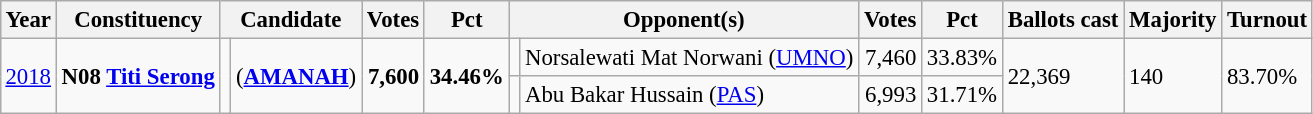<table class="wikitable" style="margin:0.5em ; font-size:95%">
<tr>
<th>Year</th>
<th>Constituency</th>
<th colspan=2>Candidate</th>
<th>Votes</th>
<th>Pct</th>
<th colspan=2>Opponent(s)</th>
<th>Votes</th>
<th>Pct</th>
<th>Ballots cast</th>
<th>Majority</th>
<th>Turnout</th>
</tr>
<tr>
<td rowspan=2><a href='#'>2018</a></td>
<td rowspan=2><strong>N08 <a href='#'>Titi Serong</a></strong></td>
<td rowspan=2 ></td>
<td rowspan=2> (<a href='#'><strong>AMANAH</strong></a>)</td>
<td rowspan=2 align="right"><strong>7,600</strong></td>
<td rowspan=2><strong>34.46%</strong></td>
<td></td>
<td>Norsalewati Mat Norwani (<a href='#'>UMNO</a>)</td>
<td align="right">7,460</td>
<td>33.83%</td>
<td rowspan=2>22,369</td>
<td rowspan=2>140</td>
<td rowspan=2>83.70%</td>
</tr>
<tr>
<td></td>
<td>Abu Bakar Hussain (<a href='#'>PAS</a>)</td>
<td align="right">6,993</td>
<td>31.71%</td>
</tr>
</table>
